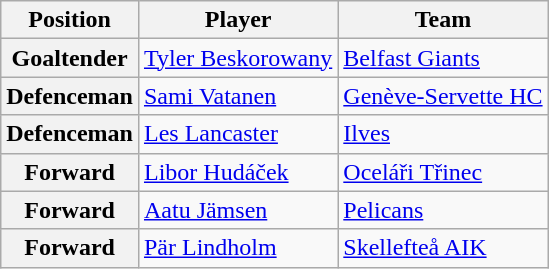<table class="wikitable plainrowheaders">
<tr>
<th scope="col">Position</th>
<th scope="col">Player</th>
<th scope="col">Team</th>
</tr>
<tr>
<th scope="row">Goaltender</th>
<td> <a href='#'>Tyler Beskorowany</a></td>
<td> <a href='#'>Belfast Giants</a></td>
</tr>
<tr>
<th scope="row">Defenceman</th>
<td> <a href='#'>Sami Vatanen</a></td>
<td> <a href='#'>Genève-Servette HC</a></td>
</tr>
<tr>
<th scope="row">Defenceman</th>
<td> <a href='#'>Les Lancaster</a></td>
<td> <a href='#'>Ilves</a></td>
</tr>
<tr>
<th scope="row">Forward</th>
<td> <a href='#'>Libor Hudáček</a></td>
<td> <a href='#'>Oceláři Třinec</a></td>
</tr>
<tr>
<th scope="row">Forward</th>
<td> <a href='#'>Aatu Jämsen</a></td>
<td> <a href='#'>Pelicans</a></td>
</tr>
<tr>
<th scope="row">Forward</th>
<td> <a href='#'>Pär Lindholm</a></td>
<td> <a href='#'>Skellefteå AIK</a></td>
</tr>
</table>
